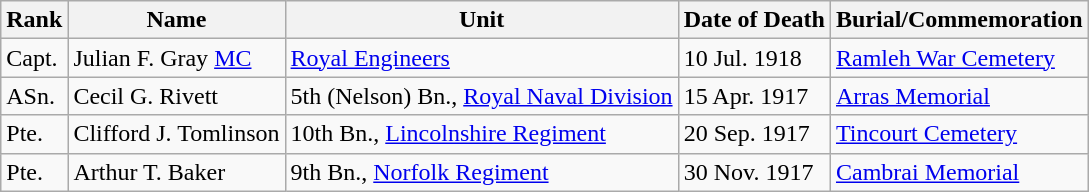<table class="wikitable">
<tr>
<th>Rank</th>
<th>Name</th>
<th>Unit</th>
<th>Date of Death</th>
<th>Burial/Commemoration</th>
</tr>
<tr>
<td>Capt.</td>
<td>Julian F. Gray <a href='#'>MC</a></td>
<td><a href='#'>Royal Engineers</a></td>
<td>10 Jul. 1918</td>
<td><a href='#'>Ramleh War Cemetery</a></td>
</tr>
<tr>
<td>ASn.</td>
<td>Cecil G. Rivett</td>
<td>5th (Nelson) Bn., <a href='#'>Royal Naval Division</a></td>
<td>15 Apr. 1917</td>
<td><a href='#'>Arras Memorial</a></td>
</tr>
<tr>
<td>Pte.</td>
<td>Clifford J. Tomlinson</td>
<td>10th Bn., <a href='#'>Lincolnshire Regiment</a></td>
<td>20 Sep. 1917</td>
<td><a href='#'>Tincourt Cemetery</a></td>
</tr>
<tr>
<td>Pte.</td>
<td>Arthur T. Baker</td>
<td>9th Bn., <a href='#'>Norfolk Regiment</a></td>
<td>30 Nov. 1917</td>
<td><a href='#'>Cambrai Memorial</a></td>
</tr>
</table>
